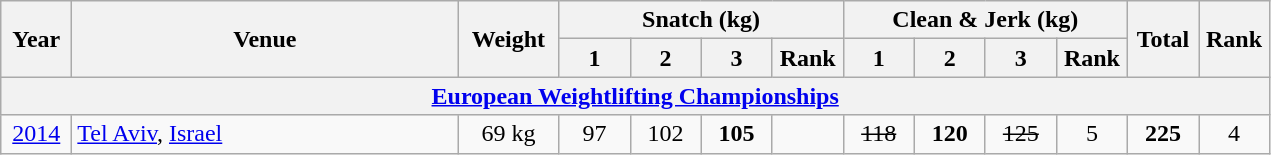<table class = "wikitable" style="text-align:center;">
<tr>
<th rowspan=2 width=40>Year</th>
<th rowspan=2 width=250>Venue</th>
<th rowspan=2 width=60>Weight</th>
<th colspan=4>Snatch (kg)</th>
<th colspan=4>Clean & Jerk (kg)</th>
<th rowspan=2 width=40>Total</th>
<th rowspan=2 width=40>Rank</th>
</tr>
<tr>
<th width=40>1</th>
<th width=40>2</th>
<th width=40>3</th>
<th width=40>Rank</th>
<th width=40>1</th>
<th width=40>2</th>
<th width=40>3</th>
<th width=40>Rank</th>
</tr>
<tr>
<th colspan=13><a href='#'>European Weightlifting Championships</a></th>
</tr>
<tr>
<td><a href='#'>2014</a></td>
<td align=left> <a href='#'>Tel Aviv</a>, <a href='#'>Israel</a></td>
<td>69 kg</td>
<td>97</td>
<td>102</td>
<td><strong>105</strong></td>
<td></td>
<td><s>118</s></td>
<td><strong>120</strong></td>
<td><s>125</s></td>
<td>5</td>
<td><strong>225</strong></td>
<td>4</td>
</tr>
</table>
